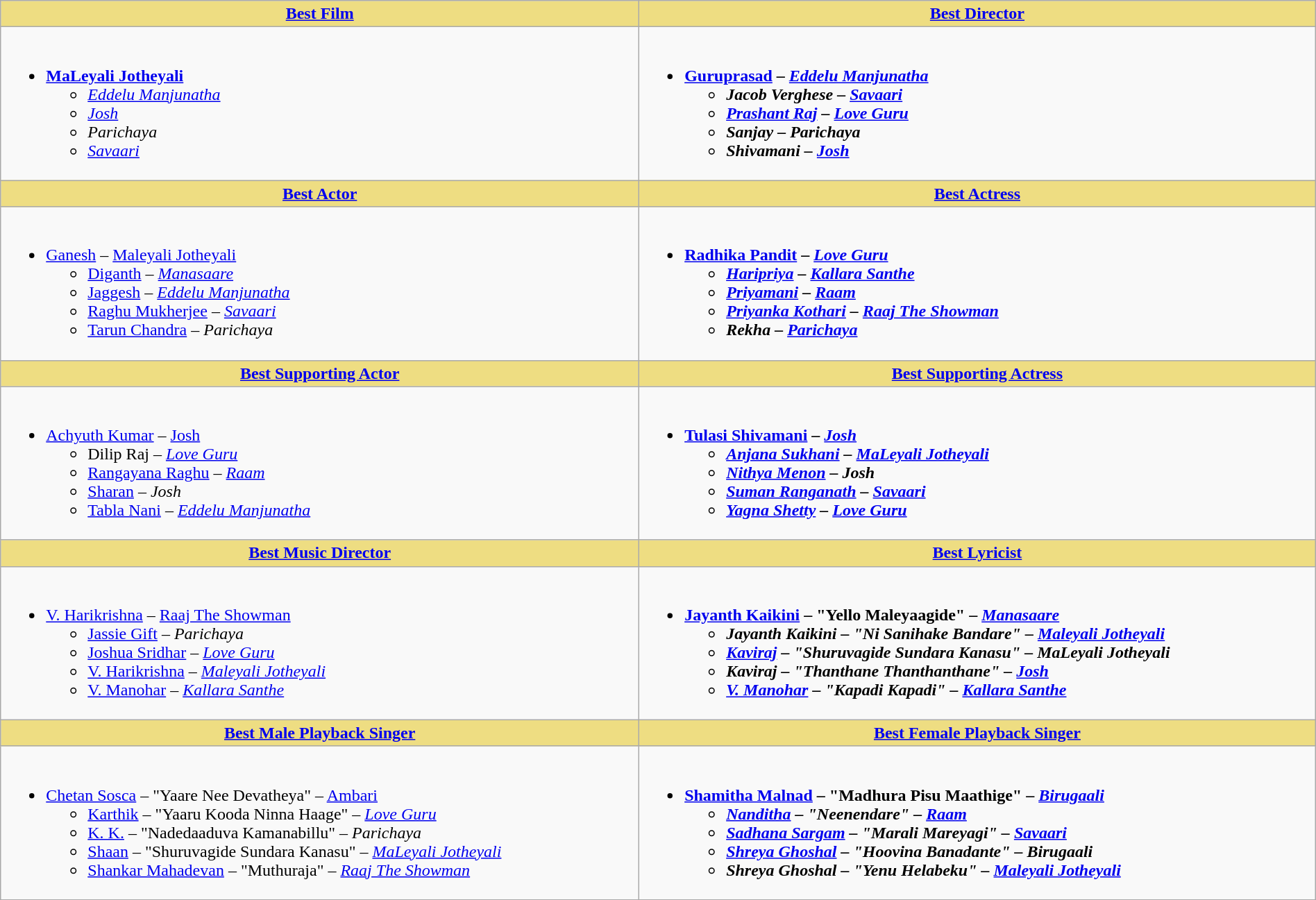<table class="wikitable" width =100% |>
<tr>
<th ! style="background:#eedd82; text-align:center;"><a href='#'>Best Film</a></th>
<th ! style="background:#eedd82; text-align:center;"><a href='#'>Best Director</a></th>
</tr>
<tr>
<td valign="top"><br><ul><li><strong><a href='#'>MaLeyali Jotheyali</a></strong><ul><li><em><a href='#'>Eddelu Manjunatha</a></em></li><li><em><a href='#'>Josh</a></em></li><li><em>Parichaya</em></li><li><em><a href='#'>Savaari</a></em></li></ul></li></ul></td>
<td valign="top"><br><ul><li><strong><a href='#'>Guruprasad</a> – <em><a href='#'>Eddelu Manjunatha</a><strong><em><ul><li>Jacob Verghese – </em><a href='#'>Savaari</a><em></li><li><a href='#'>Prashant Raj</a> – </em><a href='#'>Love Guru</a><em></li><li>Sanjay – </em>Parichaya<em></li><li>Shivamani – </em><a href='#'>Josh</a><em></li></ul></li></ul></td>
</tr>
<tr>
<th ! style="background:#eedd82; text-align:center;"><a href='#'>Best Actor</a></th>
<th ! style="background:#eedd82; text-align:center;"><a href='#'>Best Actress</a></th>
</tr>
<tr>
<td><br><ul><li></strong><a href='#'>Ganesh</a> – </em><a href='#'>Maleyali Jotheyali</a></em></strong><ul><li><a href='#'>Diganth</a> – <em><a href='#'>Manasaare</a></em></li><li><a href='#'>Jaggesh</a> – <em><a href='#'>Eddelu Manjunatha</a></em></li><li><a href='#'>Raghu Mukherjee</a> – <em><a href='#'>Savaari</a></em></li><li><a href='#'>Tarun Chandra</a> – <em>Parichaya</em></li></ul></li></ul></td>
<td><br><ul><li><strong><a href='#'>Radhika Pandit</a> – <em><a href='#'>Love Guru</a><strong><em><ul><li><a href='#'>Haripriya</a> – </em><a href='#'>Kallara Santhe</a><em></li><li><a href='#'>Priyamani</a> – </em><a href='#'>Raam</a><em></li><li><a href='#'>Priyanka Kothari</a> – </em><a href='#'>Raaj The Showman</a><em></li><li>Rekha – </em><a href='#'>Parichaya</a><em></li></ul></li></ul></td>
</tr>
<tr>
<th ! style="background:#eedd82; text-align:center;"><a href='#'>Best Supporting Actor</a></th>
<th ! style="background:#eedd82; text-align:center;"><a href='#'>Best Supporting Actress</a></th>
</tr>
<tr>
<td><br><ul><li></strong><a href='#'>Achyuth Kumar</a> – </em><a href='#'>Josh</a></em></strong><ul><li>Dilip Raj – <em><a href='#'>Love Guru</a></em></li><li><a href='#'>Rangayana Raghu</a> – <em><a href='#'>Raam</a></em></li><li><a href='#'>Sharan</a> – <em>Josh</em></li><li><a href='#'>Tabla Nani</a> – <em><a href='#'>Eddelu Manjunatha</a></em></li></ul></li></ul></td>
<td><br><ul><li><strong><a href='#'>Tulasi Shivamani</a> – <em><a href='#'>Josh</a><strong><em><ul><li><a href='#'>Anjana Sukhani</a> – </em><a href='#'>MaLeyali Jotheyali</a><em></li><li><a href='#'>Nithya Menon</a> – </em>Josh<em></li><li><a href='#'>Suman Ranganath</a> – </em><a href='#'>Savaari</a><em></li><li><a href='#'>Yagna Shetty</a> – </em><a href='#'>Love Guru</a><em></li></ul></li></ul></td>
</tr>
<tr>
<th ! style="background:#eedd82; text-align:center;"><a href='#'>Best Music Director</a></th>
<th ! style="background:#eedd82; text-align:center;"><a href='#'>Best Lyricist</a></th>
</tr>
<tr>
<td><br><ul><li></strong><a href='#'>V. Harikrishna</a> – </em><a href='#'>Raaj The Showman</a></em></strong><ul><li><a href='#'>Jassie Gift</a> – <em>Parichaya</em></li><li><a href='#'>Joshua Sridhar</a> – <em><a href='#'>Love Guru</a></em></li><li><a href='#'>V. Harikrishna</a> – <em><a href='#'>Maleyali Jotheyali</a></em></li><li><a href='#'>V. Manohar</a> – <em><a href='#'>Kallara Santhe</a></em></li></ul></li></ul></td>
<td><br><ul><li><strong><a href='#'>Jayanth Kaikini</a> – "Yello Maleyaagide" – <em><a href='#'>Manasaare</a><strong><em><ul><li>Jayanth Kaikini – "Ni Sanihake Bandare" – </em><a href='#'>Maleyali Jotheyali</a><em></li><li><a href='#'>Kaviraj</a> – "Shuruvagide Sundara Kanasu" – </em>MaLeyali Jotheyali<em></li><li>Kaviraj – "Thanthane Thanthanthane" – </em><a href='#'>Josh</a><em></li><li><a href='#'>V. Manohar</a> – "Kapadi Kapadi" – </em><a href='#'>Kallara Santhe</a><em></li></ul></li></ul></td>
</tr>
<tr>
<th ! style="background:#eedd82; text-align:center;"><a href='#'>Best Male Playback Singer</a></th>
<th ! style="background:#eedd82; text-align:center;"><a href='#'>Best Female Playback Singer</a></th>
</tr>
<tr>
<td><br><ul><li></strong><a href='#'>Chetan Sosca</a> – "Yaare Nee Devatheya" – </em><a href='#'>Ambari</a></em></strong><ul><li><a href='#'>Karthik</a> – "Yaaru Kooda Ninna Haage" – <em><a href='#'>Love Guru</a></em></li><li><a href='#'>K. K.</a> – "Nadedaaduva Kamanabillu" – <em>Parichaya</em></li><li><a href='#'>Shaan</a> – "Shuruvagide Sundara Kanasu" – <em><a href='#'>MaLeyali Jotheyali</a></em></li><li><a href='#'>Shankar Mahadevan</a> – "Muthuraja" – <em><a href='#'>Raaj The Showman</a></em></li></ul></li></ul></td>
<td><br><ul><li><strong><a href='#'>Shamitha Malnad</a> – "Madhura Pisu Maathige" – <em><a href='#'>Birugaali</a><strong><em><ul><li><a href='#'>Nanditha</a> – "Neenendare" – </em><a href='#'>Raam</a><em></li><li><a href='#'>Sadhana Sargam</a> – "Marali Mareyagi" – </em><a href='#'>Savaari</a><em></li><li><a href='#'>Shreya Ghoshal</a> – "Hoovina Banadante" – </em>Birugaali<em></li><li>Shreya Ghoshal – "Yenu Helabeku" – </em><a href='#'>Maleyali Jotheyali</a><em></li></ul></li></ul></td>
</tr>
<tr>
</tr>
</table>
